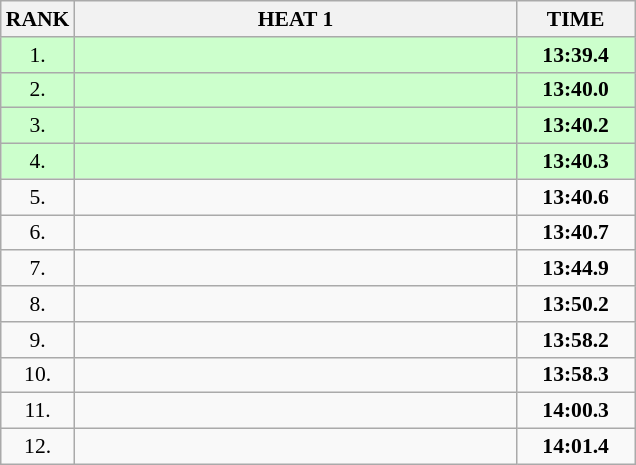<table class="wikitable" style="border-collapse: collapse; font-size: 90%;">
<tr>
<th>RANK</th>
<th style="width: 20em">HEAT 1</th>
<th style="width: 5em">TIME</th>
</tr>
<tr style="background:#ccffcc;">
<td align="center">1.</td>
<td></td>
<td align="center"><strong>13:39.4</strong></td>
</tr>
<tr style="background:#ccffcc;">
<td align="center">2.</td>
<td></td>
<td align="center"><strong>13:40.0</strong></td>
</tr>
<tr style="background:#ccffcc;">
<td align="center">3.</td>
<td></td>
<td align="center"><strong>13:40.2</strong></td>
</tr>
<tr style="background:#ccffcc;">
<td align="center">4.</td>
<td></td>
<td align="center"><strong>13:40.3</strong></td>
</tr>
<tr>
<td align="center">5.</td>
<td></td>
<td align="center"><strong>13:40.6   </strong></td>
</tr>
<tr>
<td align="center">6.</td>
<td></td>
<td align="center"><strong>13:40.7   </strong></td>
</tr>
<tr>
<td align="center">7.</td>
<td></td>
<td align="center"><strong>13:44.9   </strong></td>
</tr>
<tr>
<td align="center">8.</td>
<td></td>
<td align="center"><strong>13:50.2   </strong></td>
</tr>
<tr>
<td align="center">9.</td>
<td></td>
<td align="center"><strong>13:58.2   </strong></td>
</tr>
<tr>
<td align="center">10.</td>
<td></td>
<td align="center"><strong>13:58.3   </strong></td>
</tr>
<tr>
<td align="center">11.</td>
<td></td>
<td align="center"><strong>14:00.3   </strong></td>
</tr>
<tr>
<td align="center">12.</td>
<td></td>
<td align="center"><strong>14:01.4   </strong></td>
</tr>
</table>
